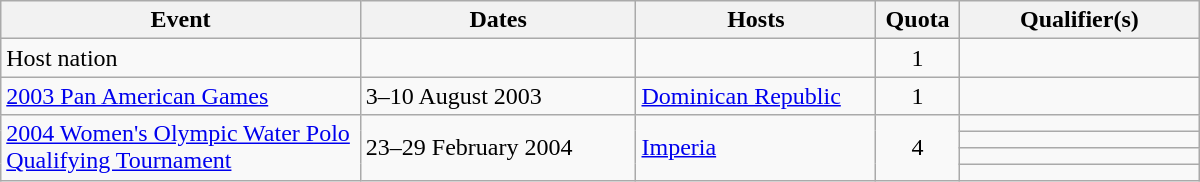<table class="wikitable" style="width: 800px;">
<tr>
<th style="width: 30%;">Event</th>
<th style-"width: 23%;">Dates</th>
<th style="width: 20%;">Hosts</th>
<th style="width: 7%;">Quota</th>
<th style="width: 20%;">Qualifier(s)</th>
</tr>
<tr>
<td>Host nation</td>
<td></td>
<td></td>
<td align="center">1</td>
<td></td>
</tr>
<tr>
<td><a href='#'>2003 Pan American Games</a></td>
<td>3–10 August 2003</td>
<td> <a href='#'>Dominican Republic</a></td>
<td align="center">1</td>
<td></td>
</tr>
<tr>
<td rowspan=4><a href='#'>2004 Women's Olympic Water Polo Qualifying Tournament</a></td>
<td rowspan=4>23–29 February 2004</td>
<td rowspan=4> <a href='#'>Imperia</a></td>
<td rowspan=4 align="center">4</td>
<td></td>
</tr>
<tr>
<td></td>
</tr>
<tr>
<td></td>
</tr>
<tr>
<td></td>
</tr>
</table>
